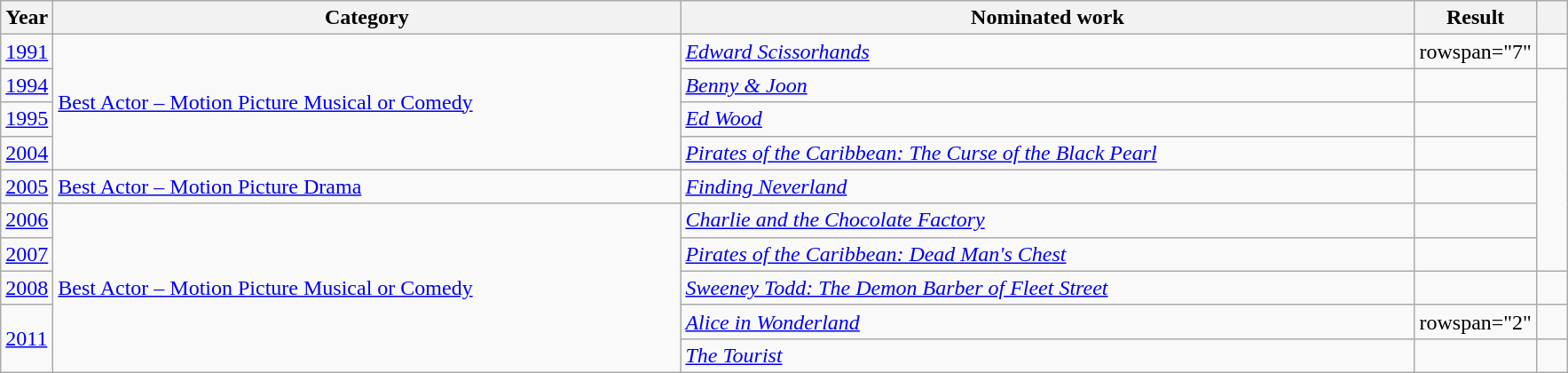<table class="wikitable sortable">
<tr>
<th scope="col" style="width:1em;">Year</th>
<th scope="col" style="width:29em;">Category</th>
<th scope="col" style="width:34em;">Nominated work</th>
<th scope="col" style="width:5em;">Result</th>
<th scope="col" style="width:1em;" class="unsortable"></th>
</tr>
<tr>
<td><a href='#'>1991</a></td>
<td rowspan="4"><a href='#'>Best Actor – Motion Picture Musical or Comedy</a></td>
<td><em><a href='#'>Edward Scissorhands</a></em></td>
<td>rowspan="7" </td>
<td></td>
</tr>
<tr>
<td><a href='#'>1994</a></td>
<td><em><a href='#'>Benny & Joon</a></em></td>
<td></td>
</tr>
<tr>
<td><a href='#'>1995</a></td>
<td><em><a href='#'>Ed Wood</a></em></td>
<td></td>
</tr>
<tr>
<td><a href='#'>2004</a></td>
<td><em><a href='#'>Pirates of the Caribbean: The Curse of the Black Pearl</a></em></td>
<td></td>
</tr>
<tr>
<td><a href='#'>2005</a></td>
<td><a href='#'>Best Actor – Motion Picture Drama</a></td>
<td><em><a href='#'>Finding Neverland</a></em></td>
<td></td>
</tr>
<tr>
<td><a href='#'>2006</a></td>
<td rowspan="5"><a href='#'>Best Actor – Motion Picture Musical or Comedy</a></td>
<td><em><a href='#'>Charlie and the Chocolate Factory</a></em></td>
<td></td>
</tr>
<tr>
<td><a href='#'>2007</a></td>
<td><em><a href='#'>Pirates of the Caribbean: Dead Man's Chest</a></em></td>
<td></td>
</tr>
<tr>
<td><a href='#'>2008</a></td>
<td><em><a href='#'>Sweeney Todd: The Demon Barber of Fleet Street</a></em></td>
<td></td>
<td></td>
</tr>
<tr>
<td rowspan="2"><a href='#'>2011</a></td>
<td><em><a href='#'>Alice in Wonderland</a></em></td>
<td>rowspan="2" </td>
<td></td>
</tr>
<tr>
<td><em><a href='#'>The Tourist</a></em></td>
<td></td>
</tr>
</table>
